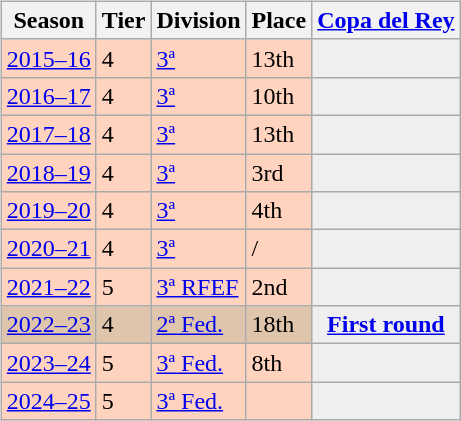<table>
<tr>
<td valign="top" width=0%><br><table class="wikitable">
<tr style="background:#f0f6fa;">
<th>Season</th>
<th>Tier</th>
<th>Division</th>
<th>Place</th>
<th><a href='#'>Copa del Rey</a></th>
</tr>
<tr>
<td style="background:#FFD3BD;"><a href='#'>2015–16</a></td>
<td style="background:#FFD3BD;">4</td>
<td style="background:#FFD3BD;"><a href='#'>3ª</a></td>
<td style="background:#FFD3BD;">13th</td>
<th style="background:#efefef;"></th>
</tr>
<tr>
<td style="background:#FFD3BD;"><a href='#'>2016–17</a></td>
<td style="background:#FFD3BD;">4</td>
<td style="background:#FFD3BD;"><a href='#'>3ª</a></td>
<td style="background:#FFD3BD;">10th</td>
<th style="background:#efefef;"></th>
</tr>
<tr>
<td style="background:#FFD3BD;"><a href='#'>2017–18</a></td>
<td style="background:#FFD3BD;">4</td>
<td style="background:#FFD3BD;"><a href='#'>3ª</a></td>
<td style="background:#FFD3BD;">13th</td>
<th style="background:#efefef;"></th>
</tr>
<tr>
<td style="background:#FFD3BD;"><a href='#'>2018–19</a></td>
<td style="background:#FFD3BD;">4</td>
<td style="background:#FFD3BD;"><a href='#'>3ª</a></td>
<td style="background:#FFD3BD;">3rd</td>
<th style="background:#efefef;"></th>
</tr>
<tr>
<td style="background:#FFD3BD;"><a href='#'>2019–20</a></td>
<td style="background:#FFD3BD;">4</td>
<td style="background:#FFD3BD;"><a href='#'>3ª</a></td>
<td style="background:#FFD3BD;">4th</td>
<th style="background:#efefef;"></th>
</tr>
<tr>
<td style="background:#FFD3BD;"><a href='#'>2020–21</a></td>
<td style="background:#FFD3BD;">4</td>
<td style="background:#FFD3BD;"><a href='#'>3ª</a></td>
<td style="background:#FFD3BD;"> / </td>
<th style="background:#efefef;"></th>
</tr>
<tr>
<td style="background:#FFD3BD;"><a href='#'>2021–22</a></td>
<td style="background:#FFD3BD;">5</td>
<td style="background:#FFD3BD;"><a href='#'>3ª RFEF</a></td>
<td style="background:#FFD3BD;">2nd</td>
<th style="background:#efefef;"></th>
</tr>
<tr>
<td style="background:#DEC5AB;"><a href='#'>2022–23</a></td>
<td style="background:#DEC5AB;">4</td>
<td style="background:#DEC5AB;"><a href='#'>2ª Fed.</a></td>
<td style="background:#DEC5AB;">18th</td>
<th style="background:#efefef;"><a href='#'>First round</a></th>
</tr>
<tr>
<td style="background:#FFD3BD;"><a href='#'>2023–24</a></td>
<td style="background:#FFD3BD;">5</td>
<td style="background:#FFD3BD;"><a href='#'>3ª Fed.</a></td>
<td style="background:#FFD3BD;">8th</td>
<th style="background:#efefef;"></th>
</tr>
<tr>
<td style="background:#FFD3BD;"><a href='#'>2024–25</a></td>
<td style="background:#FFD3BD;">5</td>
<td style="background:#FFD3BD;"><a href='#'>3ª Fed.</a></td>
<td style="background:#FFD3BD;"></td>
<th style="background:#efefef;"></th>
</tr>
</table>
</td>
</tr>
</table>
